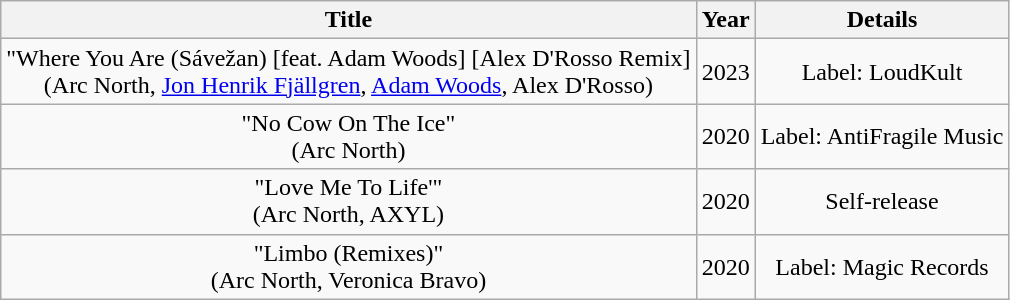<table class="wikitable sortable plainrowheaders" style="text-align:center;">
<tr>
<th>Title</th>
<th>Year</th>
<th>Details</th>
</tr>
<tr>
<td>"Where You Are (Sávežan) [feat. Adam Woods] [Alex D'Rosso Remix]<br><span>(Arc North, <a href='#'>Jon Henrik Fjällgren</a>, <a href='#'>Adam Woods</a>, Alex D'Rosso)</span></td>
<td>2023</td>
<td>Label: LoudKult</td>
</tr>
<tr>
<td>"No Cow On The Ice"<br><span>(Arc North)</span></td>
<td>2020</td>
<td>Label: AntiFragile Music</td>
</tr>
<tr>
<td>"Love Me To Life'"<br><span>(Arc North, AXYL)</span></td>
<td>2020</td>
<td>Self-release</td>
</tr>
<tr>
<td>"Limbo (Remixes)"<br><span>(Arc North, Veronica Bravo)</span></td>
<td>2020</td>
<td>Label: Magic Records</td>
</tr>
</table>
